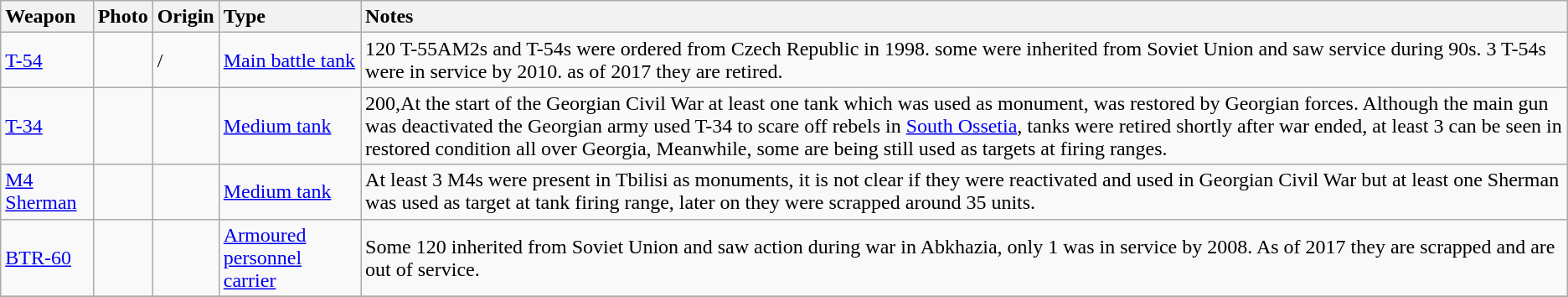<table class="wikitable">
<tr>
<th style="text-align: left;">Weapon</th>
<th style="text-align: left;">Photo</th>
<th style="text-align: left;">Origin</th>
<th style="text-align: left;">Type</th>
<th style="text-align: left;">Notes</th>
</tr>
<tr>
<td><a href='#'>T-54</a></td>
<td></td>
<td> / </td>
<td><a href='#'>Main battle tank</a></td>
<td>120 T-55AM2s and T-54s were ordered from Czech Republic in 1998. some were inherited from Soviet Union and saw service during 90s. 3 T-54s were in service by 2010. as of 2017 they are retired.</td>
</tr>
<tr>
<td><a href='#'>T-34</a></td>
<td></td>
<td></td>
<td><a href='#'>Medium tank</a></td>
<td>200,At the start of the Georgian Civil War at least one tank which was used as monument, was restored by Georgian forces. Although the main gun was deactivated the Georgian army used T-34 to scare off rebels in <a href='#'>South Ossetia</a>, tanks were retired shortly after war ended, at least 3 can be seen in restored condition all over  Georgia, Meanwhile, some are being still used as targets at  firing ranges.</td>
</tr>
<tr>
<td><a href='#'>M4 Sherman</a></td>
<td></td>
<td></td>
<td><a href='#'>Medium tank</a></td>
<td>At least 3 M4s were present in Tbilisi as monuments, it is not clear if they were reactivated and used in Georgian Civil War but at least one Sherman was used as target at tank firing range, later on they were scrapped around 35 units.</td>
</tr>
<tr>
<td><a href='#'>BTR-60</a></td>
<td></td>
<td></td>
<td><a href='#'>Armoured personnel carrier</a></td>
<td>Some 120 inherited from Soviet Union and saw action during war in Abkhazia, only 1 was in service by 2008. As of 2017 they are scrapped and are out of service.</td>
</tr>
<tr>
</tr>
</table>
